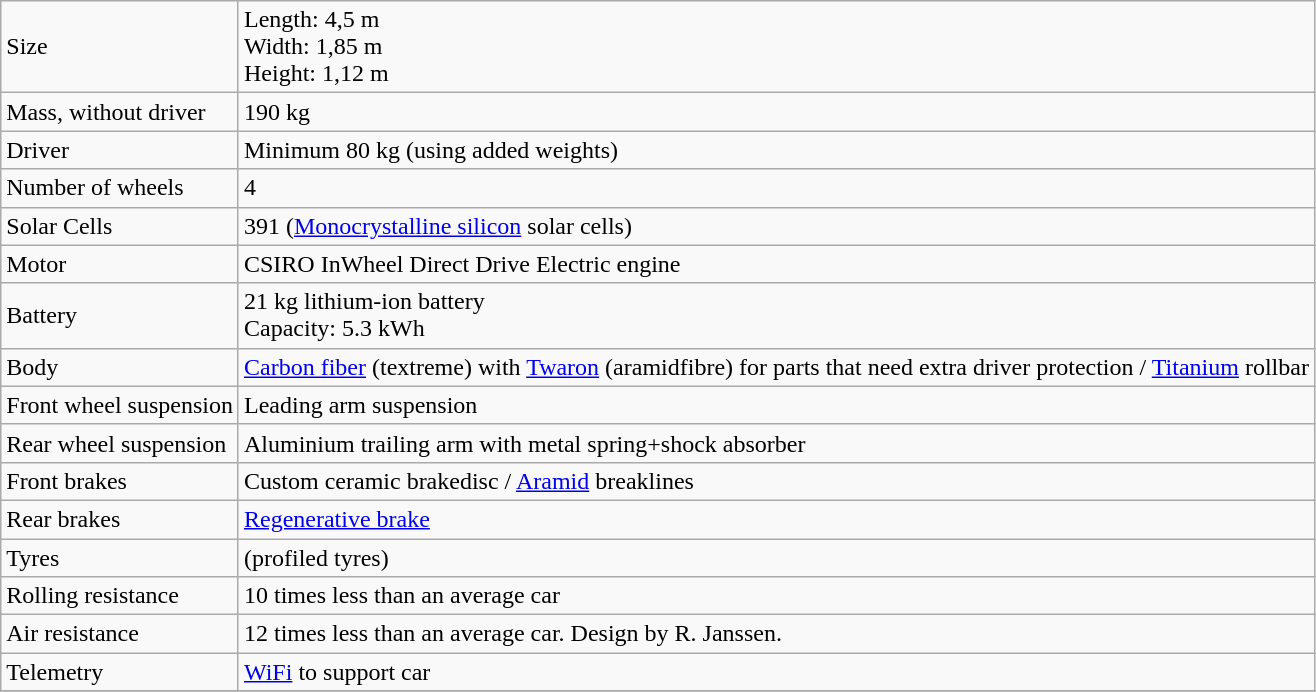<table class="wikitable">
<tr>
<td>Size</td>
<td>Length: 4,5 m <br> Width: 1,85 m <br>Height: 1,12 m</td>
</tr>
<tr>
<td>Mass, without driver</td>
<td>190 kg</td>
</tr>
<tr>
<td>Driver</td>
<td>Minimum 80 kg (using added weights)</td>
</tr>
<tr>
<td>Number of wheels</td>
<td>4</td>
</tr>
<tr>
<td>Solar Cells</td>
<td>391 (<a href='#'>Monocrystalline silicon</a> solar cells)</td>
</tr>
<tr>
<td>Motor</td>
<td>CSIRO InWheel Direct Drive Electric engine</td>
</tr>
<tr>
<td>Battery</td>
<td>21 kg lithium-ion battery <br>Capacity: 5.3 kWh</td>
</tr>
<tr>
<td>Body</td>
<td><a href='#'>Carbon fiber</a> (textreme) with <a href='#'>Twaron</a> (aramidfibre) for parts that need extra driver protection / <a href='#'>Titanium</a> rollbar</td>
</tr>
<tr>
<td>Front wheel suspension</td>
<td>Leading arm suspension</td>
</tr>
<tr>
<td>Rear wheel suspension</td>
<td>Aluminium trailing arm with metal spring+shock absorber</td>
</tr>
<tr>
<td>Front brakes</td>
<td>Custom ceramic brakedisc / <a href='#'>Aramid</a> breaklines</td>
</tr>
<tr>
<td>Rear brakes</td>
<td><a href='#'>Regenerative brake</a></td>
</tr>
<tr>
<td>Tyres</td>
<td>(profiled tyres)</td>
</tr>
<tr>
<td>Rolling resistance</td>
<td>10 times less than an average car</td>
</tr>
<tr>
<td>Air resistance</td>
<td>12 times less than an average car. Design by R. Janssen.</td>
</tr>
<tr>
<td>Telemetry</td>
<td><a href='#'>WiFi</a> to support car</td>
</tr>
<tr>
</tr>
</table>
